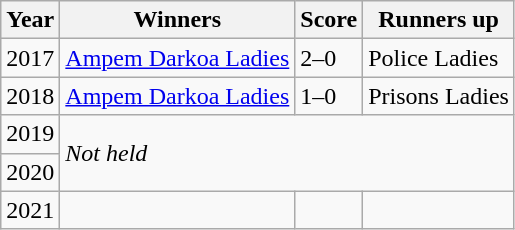<table class="wikitable sortable">
<tr>
<th>Year</th>
<th>Winners</th>
<th>Score</th>
<th>Runners up</th>
</tr>
<tr>
<td>2017</td>
<td><a href='#'>Ampem Darkoa Ladies</a></td>
<td>2–0</td>
<td>Police Ladies</td>
</tr>
<tr>
<td>2018</td>
<td><a href='#'>Ampem Darkoa Ladies</a></td>
<td>1–0</td>
<td>Prisons Ladies</td>
</tr>
<tr>
<td>2019</td>
<td colspan="3" rowspan="2"><em>Not held</em></td>
</tr>
<tr>
<td>2020</td>
</tr>
<tr>
<td>2021</td>
<td></td>
<td></td>
<td></td>
</tr>
</table>
